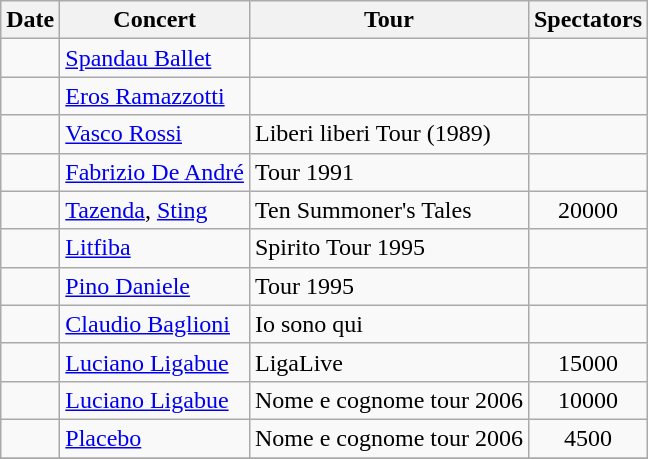<table class="wikitable sortable">
<tr>
<th>Date</th>
<th>Concert</th>
<th>Tour</th>
<th>Spectators</th>
</tr>
<tr>
<td align="left"></td>
<td><a href='#'>Spandau Ballet</a></td>
<td></td>
<td></td>
</tr>
<tr>
<td align="left"></td>
<td><a href='#'>Eros Ramazzotti</a></td>
<td></td>
<td></td>
</tr>
<tr>
<td align="left"></td>
<td><a href='#'>Vasco Rossi</a></td>
<td>Liberi liberi Tour (1989)</td>
<td></td>
</tr>
<tr>
<td align="left"></td>
<td><a href='#'>Fabrizio De André</a></td>
<td>Tour 1991</td>
<td></td>
</tr>
<tr>
<td align="left"></td>
<td><a href='#'>Tazenda</a>, <a href='#'>Sting</a></td>
<td>Ten Summoner's Tales</td>
<td align="center">20000</td>
</tr>
<tr>
<td align="left"></td>
<td><a href='#'>Litfiba</a></td>
<td>Spirito Tour 1995</td>
<td></td>
</tr>
<tr>
<td align="left"></td>
<td><a href='#'>Pino Daniele</a></td>
<td>Tour 1995</td>
<td></td>
</tr>
<tr>
<td align="left"></td>
<td><a href='#'>Claudio Baglioni</a></td>
<td>Io sono qui</td>
<td></td>
</tr>
<tr>
<td align="left"></td>
<td><a href='#'>Luciano Ligabue</a></td>
<td>LigaLive</td>
<td align="center">15000</td>
</tr>
<tr>
<td align="left"></td>
<td><a href='#'>Luciano Ligabue</a></td>
<td>Nome e cognome tour 2006</td>
<td align="center">10000</td>
</tr>
<tr>
<td align="left"></td>
<td><a href='#'>Placebo</a></td>
<td>Nome e cognome tour 2006</td>
<td align="center">4500</td>
</tr>
<tr>
</tr>
</table>
